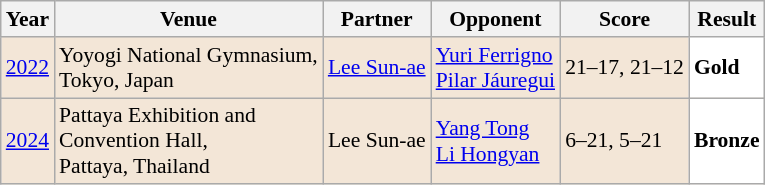<table class="sortable wikitable" style="font-size: 90%;">
<tr>
<th>Year</th>
<th>Venue</th>
<th>Partner</th>
<th>Opponent</th>
<th>Score</th>
<th>Result</th>
</tr>
<tr style="background:#F3E6D7">
<td align="center"><a href='#'>2022</a></td>
<td align="left">Yoyogi National Gymnasium,<br>Tokyo, Japan</td>
<td align="left"> <a href='#'>Lee Sun-ae</a></td>
<td align="left"> <a href='#'>Yuri Ferrigno</a><br> <a href='#'>Pilar Jáuregui</a></td>
<td align="left">21–17, 21–12</td>
<td style="text-align:left; background:white"> <strong>Gold</strong></td>
</tr>
<tr style="background:#F3E6D7">
<td align="center"><a href='#'>2024</a></td>
<td align="left">Pattaya Exhibition and<br>Convention Hall,<br>Pattaya, Thailand</td>
<td align="left"> Lee Sun-ae</td>
<td align="left"> <a href='#'>Yang Tong</a><br> <a href='#'>Li Hongyan</a></td>
<td align="left">6–21, 5–21</td>
<td style="text-align:left; background:white"> <strong>Bronze</strong></td>
</tr>
</table>
